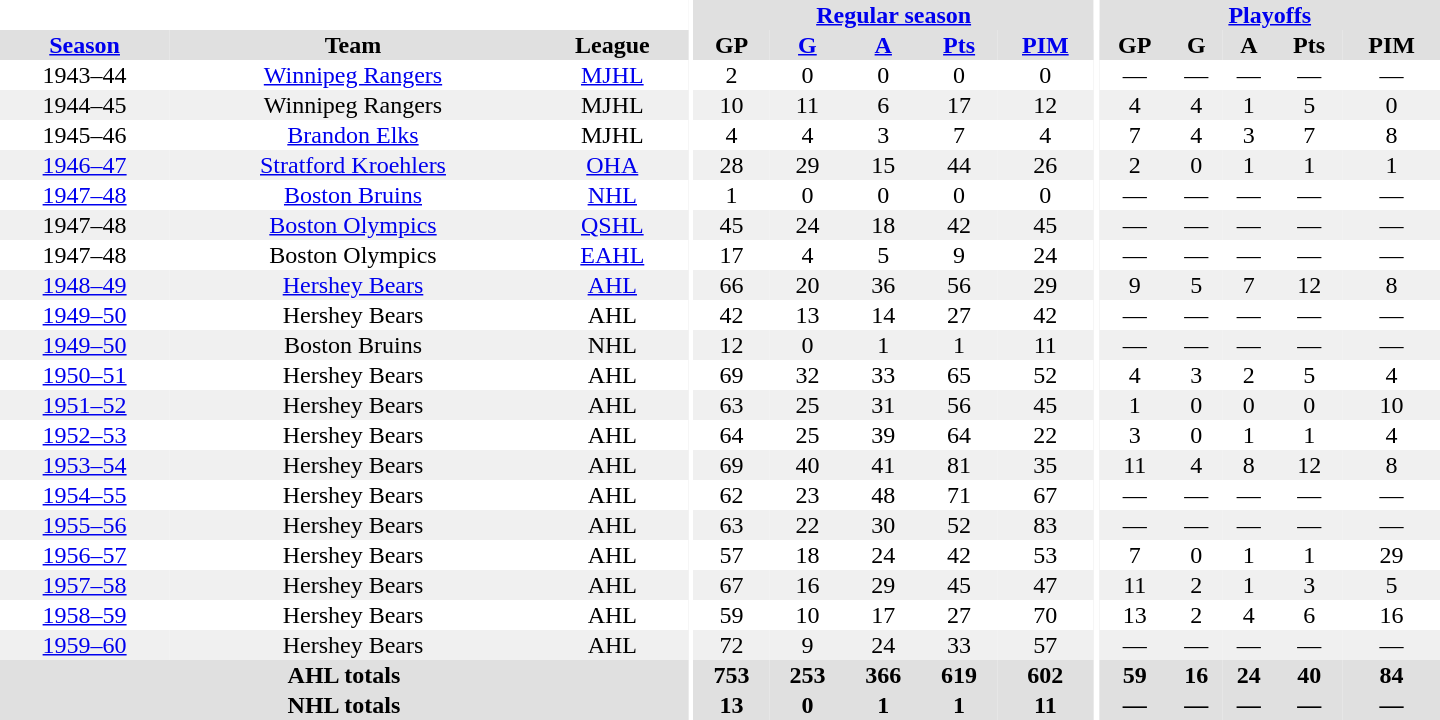<table border="0" cellpadding="1" cellspacing="0" style="text-align:center; width:60em">
<tr bgcolor="#e0e0e0">
<th colspan="3" bgcolor="#ffffff"></th>
<th rowspan="100" bgcolor="#ffffff"></th>
<th colspan="5"><a href='#'>Regular season</a></th>
<th rowspan="100" bgcolor="#ffffff"></th>
<th colspan="5"><a href='#'>Playoffs</a></th>
</tr>
<tr bgcolor="#e0e0e0">
<th><a href='#'>Season</a></th>
<th>Team</th>
<th>League</th>
<th>GP</th>
<th><a href='#'>G</a></th>
<th><a href='#'>A</a></th>
<th><a href='#'>Pts</a></th>
<th><a href='#'>PIM</a></th>
<th>GP</th>
<th>G</th>
<th>A</th>
<th>Pts</th>
<th>PIM</th>
</tr>
<tr>
<td>1943–44</td>
<td><a href='#'>Winnipeg Rangers</a></td>
<td><a href='#'>MJHL</a></td>
<td>2</td>
<td>0</td>
<td>0</td>
<td>0</td>
<td>0</td>
<td>—</td>
<td>—</td>
<td>—</td>
<td>—</td>
<td>—</td>
</tr>
<tr bgcolor="#f0f0f0">
<td>1944–45</td>
<td>Winnipeg Rangers</td>
<td>MJHL</td>
<td>10</td>
<td>11</td>
<td>6</td>
<td>17</td>
<td>12</td>
<td>4</td>
<td>4</td>
<td>1</td>
<td>5</td>
<td>0</td>
</tr>
<tr>
<td>1945–46</td>
<td><a href='#'>Brandon Elks</a></td>
<td>MJHL</td>
<td>4</td>
<td>4</td>
<td>3</td>
<td>7</td>
<td>4</td>
<td>7</td>
<td>4</td>
<td>3</td>
<td>7</td>
<td>8</td>
</tr>
<tr bgcolor="#f0f0f0">
<td><a href='#'>1946–47</a></td>
<td><a href='#'>Stratford Kroehlers</a></td>
<td><a href='#'>OHA</a></td>
<td>28</td>
<td>29</td>
<td>15</td>
<td>44</td>
<td>26</td>
<td>2</td>
<td>0</td>
<td>1</td>
<td>1</td>
<td>1</td>
</tr>
<tr>
<td><a href='#'>1947–48</a></td>
<td><a href='#'>Boston Bruins</a></td>
<td><a href='#'>NHL</a></td>
<td>1</td>
<td>0</td>
<td>0</td>
<td>0</td>
<td>0</td>
<td>—</td>
<td>—</td>
<td>—</td>
<td>—</td>
<td>—</td>
</tr>
<tr bgcolor="#f0f0f0">
<td>1947–48</td>
<td><a href='#'>Boston Olympics</a></td>
<td><a href='#'>QSHL</a></td>
<td>45</td>
<td>24</td>
<td>18</td>
<td>42</td>
<td>45</td>
<td>—</td>
<td>—</td>
<td>—</td>
<td>—</td>
<td>—</td>
</tr>
<tr>
<td>1947–48</td>
<td>Boston Olympics</td>
<td><a href='#'>EAHL</a></td>
<td>17</td>
<td>4</td>
<td>5</td>
<td>9</td>
<td>24</td>
<td>—</td>
<td>—</td>
<td>—</td>
<td>—</td>
<td>—</td>
</tr>
<tr bgcolor="#f0f0f0">
<td><a href='#'>1948–49</a></td>
<td><a href='#'>Hershey Bears</a></td>
<td><a href='#'>AHL</a></td>
<td>66</td>
<td>20</td>
<td>36</td>
<td>56</td>
<td>29</td>
<td>9</td>
<td>5</td>
<td>7</td>
<td>12</td>
<td>8</td>
</tr>
<tr>
<td><a href='#'>1949–50</a></td>
<td>Hershey Bears</td>
<td>AHL</td>
<td>42</td>
<td>13</td>
<td>14</td>
<td>27</td>
<td>42</td>
<td>—</td>
<td>—</td>
<td>—</td>
<td>—</td>
<td>—</td>
</tr>
<tr bgcolor="#f0f0f0">
<td><a href='#'>1949–50</a></td>
<td>Boston Bruins</td>
<td>NHL</td>
<td>12</td>
<td>0</td>
<td>1</td>
<td>1</td>
<td>11</td>
<td>—</td>
<td>—</td>
<td>—</td>
<td>—</td>
<td>—</td>
</tr>
<tr>
<td><a href='#'>1950–51</a></td>
<td>Hershey Bears</td>
<td>AHL</td>
<td>69</td>
<td>32</td>
<td>33</td>
<td>65</td>
<td>52</td>
<td>4</td>
<td>3</td>
<td>2</td>
<td>5</td>
<td>4</td>
</tr>
<tr bgcolor="#f0f0f0">
<td><a href='#'>1951–52</a></td>
<td>Hershey Bears</td>
<td>AHL</td>
<td>63</td>
<td>25</td>
<td>31</td>
<td>56</td>
<td>45</td>
<td>1</td>
<td>0</td>
<td>0</td>
<td>0</td>
<td>10</td>
</tr>
<tr>
<td><a href='#'>1952–53</a></td>
<td>Hershey Bears</td>
<td>AHL</td>
<td>64</td>
<td>25</td>
<td>39</td>
<td>64</td>
<td>22</td>
<td>3</td>
<td>0</td>
<td>1</td>
<td>1</td>
<td>4</td>
</tr>
<tr bgcolor="#f0f0f0">
<td><a href='#'>1953–54</a></td>
<td>Hershey Bears</td>
<td>AHL</td>
<td>69</td>
<td>40</td>
<td>41</td>
<td>81</td>
<td>35</td>
<td>11</td>
<td>4</td>
<td>8</td>
<td>12</td>
<td>8</td>
</tr>
<tr>
<td><a href='#'>1954–55</a></td>
<td>Hershey Bears</td>
<td>AHL</td>
<td>62</td>
<td>23</td>
<td>48</td>
<td>71</td>
<td>67</td>
<td>—</td>
<td>—</td>
<td>—</td>
<td>—</td>
<td>—</td>
</tr>
<tr bgcolor="#f0f0f0">
<td><a href='#'>1955–56</a></td>
<td>Hershey Bears</td>
<td>AHL</td>
<td>63</td>
<td>22</td>
<td>30</td>
<td>52</td>
<td>83</td>
<td>—</td>
<td>—</td>
<td>—</td>
<td>—</td>
<td>—</td>
</tr>
<tr>
<td><a href='#'>1956–57</a></td>
<td>Hershey Bears</td>
<td>AHL</td>
<td>57</td>
<td>18</td>
<td>24</td>
<td>42</td>
<td>53</td>
<td>7</td>
<td>0</td>
<td>1</td>
<td>1</td>
<td>29</td>
</tr>
<tr bgcolor="#f0f0f0">
<td><a href='#'>1957–58</a></td>
<td>Hershey Bears</td>
<td>AHL</td>
<td>67</td>
<td>16</td>
<td>29</td>
<td>45</td>
<td>47</td>
<td>11</td>
<td>2</td>
<td>1</td>
<td>3</td>
<td>5</td>
</tr>
<tr>
<td><a href='#'>1958–59</a></td>
<td>Hershey Bears</td>
<td>AHL</td>
<td>59</td>
<td>10</td>
<td>17</td>
<td>27</td>
<td>70</td>
<td>13</td>
<td>2</td>
<td>4</td>
<td>6</td>
<td>16</td>
</tr>
<tr bgcolor="#f0f0f0">
<td><a href='#'>1959–60</a></td>
<td>Hershey Bears</td>
<td>AHL</td>
<td>72</td>
<td>9</td>
<td>24</td>
<td>33</td>
<td>57</td>
<td>—</td>
<td>—</td>
<td>—</td>
<td>—</td>
<td>—</td>
</tr>
<tr bgcolor="#e0e0e0">
<th colspan="3">AHL totals</th>
<th>753</th>
<th>253</th>
<th>366</th>
<th>619</th>
<th>602</th>
<th>59</th>
<th>16</th>
<th>24</th>
<th>40</th>
<th>84</th>
</tr>
<tr bgcolor="#e0e0e0">
<th colspan="3">NHL totals</th>
<th>13</th>
<th>0</th>
<th>1</th>
<th>1</th>
<th>11</th>
<th>—</th>
<th>—</th>
<th>—</th>
<th>—</th>
<th>—</th>
</tr>
</table>
